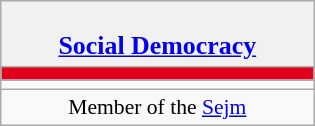<table class="wikitable" style="font-size:90%; text-align:center;">
<tr>
<td style="background:#f1f1f1;" colspan="30"><br><big><strong><a href='#'>Social Democracy</a></strong></big></td>
</tr>
<tr>
<th style="width:3em; font-size:135%; background:#E2001A ; width:200px;"><a href='#'></a></th>
</tr>
<tr>
<td style="text-align:center"></td>
</tr>
<tr>
<td>Member of the <a href='#'>Sejm</a><br></td>
</tr>
</table>
